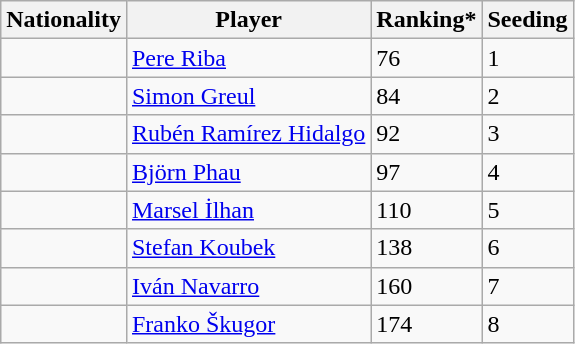<table class="wikitable" border="1">
<tr>
<th>Nationality</th>
<th>Player</th>
<th>Ranking*</th>
<th>Seeding</th>
</tr>
<tr>
<td></td>
<td><a href='#'>Pere Riba</a></td>
<td>76</td>
<td>1</td>
</tr>
<tr>
<td></td>
<td><a href='#'>Simon Greul</a></td>
<td>84</td>
<td>2</td>
</tr>
<tr>
<td></td>
<td><a href='#'>Rubén Ramírez Hidalgo</a></td>
<td>92</td>
<td>3</td>
</tr>
<tr>
<td></td>
<td><a href='#'>Björn Phau</a></td>
<td>97</td>
<td>4</td>
</tr>
<tr>
<td></td>
<td><a href='#'>Marsel İlhan</a></td>
<td>110</td>
<td>5</td>
</tr>
<tr>
<td></td>
<td><a href='#'>Stefan Koubek</a></td>
<td>138</td>
<td>6</td>
</tr>
<tr>
<td></td>
<td><a href='#'>Iván Navarro</a></td>
<td>160</td>
<td>7</td>
</tr>
<tr>
<td></td>
<td><a href='#'>Franko Škugor</a></td>
<td>174</td>
<td>8</td>
</tr>
</table>
